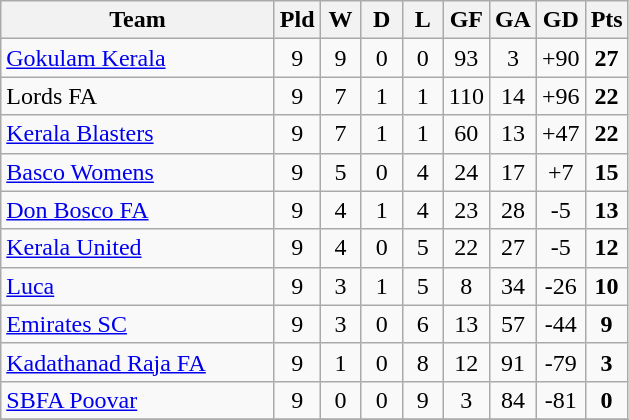<table class="wikitable" style="text-align: center;">
<tr>
<th width="175">Team</th>
<th width="20">Pld</th>
<th width="20">W</th>
<th width="20">D</th>
<th width="20">L</th>
<th width="20">GF</th>
<th width="20">GA</th>
<th width="20">GD</th>
<th width="20">Pts</th>
</tr>
<tr>
<td align="left"><a href='#'>Gokulam Kerala</a></td>
<td>9</td>
<td>9</td>
<td>0</td>
<td>0</td>
<td>93</td>
<td>3</td>
<td>+90</td>
<td><strong>27</strong></td>
</tr>
<tr>
<td align="left">Lords FA</td>
<td>9</td>
<td>7</td>
<td>1</td>
<td>1</td>
<td>110</td>
<td>14</td>
<td>+96</td>
<td><strong>22</strong></td>
</tr>
<tr>
<td align="left"><a href='#'>Kerala Blasters</a></td>
<td>9</td>
<td>7</td>
<td>1</td>
<td>1</td>
<td>60</td>
<td>13</td>
<td>+47</td>
<td><strong>22</strong></td>
</tr>
<tr>
<td align="left"><a href='#'>Basco Womens</a></td>
<td>9</td>
<td>5</td>
<td>0</td>
<td>4</td>
<td>24</td>
<td>17</td>
<td>+7</td>
<td><strong>15</strong></td>
</tr>
<tr>
<td align="left"><a href='#'>Don Bosco FA</a></td>
<td>9</td>
<td>4</td>
<td>1</td>
<td>4</td>
<td>23</td>
<td>28</td>
<td>-5</td>
<td><strong>13</strong></td>
</tr>
<tr>
<td align="left"><a href='#'>Kerala United</a></td>
<td>9</td>
<td>4</td>
<td>0</td>
<td>5</td>
<td>22</td>
<td>27</td>
<td>-5</td>
<td><strong>12</strong></td>
</tr>
<tr>
<td align="left"><a href='#'>Luca</a></td>
<td>9</td>
<td>3</td>
<td>1</td>
<td>5</td>
<td>8</td>
<td>34</td>
<td>-26</td>
<td><strong>10</strong></td>
</tr>
<tr>
<td align="left"><a href='#'>Emirates SC</a></td>
<td>9</td>
<td>3</td>
<td>0</td>
<td>6</td>
<td>13</td>
<td>57</td>
<td>-44</td>
<td><strong>9</strong></td>
</tr>
<tr>
<td align="left"><a href='#'>Kadathanad Raja FA</a></td>
<td>9</td>
<td>1</td>
<td>0</td>
<td>8</td>
<td>12</td>
<td>91</td>
<td>-79</td>
<td><strong>3</strong></td>
</tr>
<tr>
<td align="left"><a href='#'>SBFA Poovar</a></td>
<td>9</td>
<td>0</td>
<td>0</td>
<td>9</td>
<td>3</td>
<td>84</td>
<td>-81</td>
<td><strong>0</strong></td>
</tr>
<tr>
</tr>
</table>
